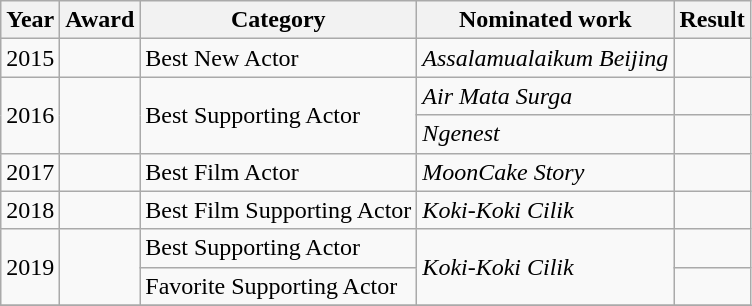<table class="wikitable">
<tr>
<th>Year</th>
<th>Award</th>
<th>Category</th>
<th>Nominated work</th>
<th>Result</th>
</tr>
<tr>
<td>2015</td>
<td></td>
<td Maya Award for Best New Actor>Best New Actor</td>
<td style="text-align:center;"><em>Assalamualaikum Beijing</em></td>
<td></td>
</tr>
<tr>
<td rowspan="2">2016</td>
<td rowspan="2"></td>
<td rowspan="2" style="text-align:enter;">Best Supporting Actor</td>
<td><em>Air Mata Surga</em></td>
<td></td>
</tr>
<tr>
<td><em>Ngenest</em></td>
<td></td>
</tr>
<tr>
<td>2017</td>
<td></td>
<td>Best Film Actor</td>
<td style="text-align:enter;"><em>MoonCake Story</em></td>
<td></td>
</tr>
<tr>
<td>2018</td>
<td></td>
<td>Best Film Supporting Actor</td>
<td style="text-align:enter;"><em>Koki-Koki Cilik</em></td>
<td></td>
</tr>
<tr>
<td rowspan="2">2019</td>
<td rowspan="2"></td>
<td>Best Supporting Actor</td>
<td rowspan="2" style="text-align:enter;"><em>Koki-Koki Cilik</em></td>
<td></td>
</tr>
<tr>
<td>Favorite Supporting Actor</td>
<td></td>
</tr>
<tr>
</tr>
</table>
